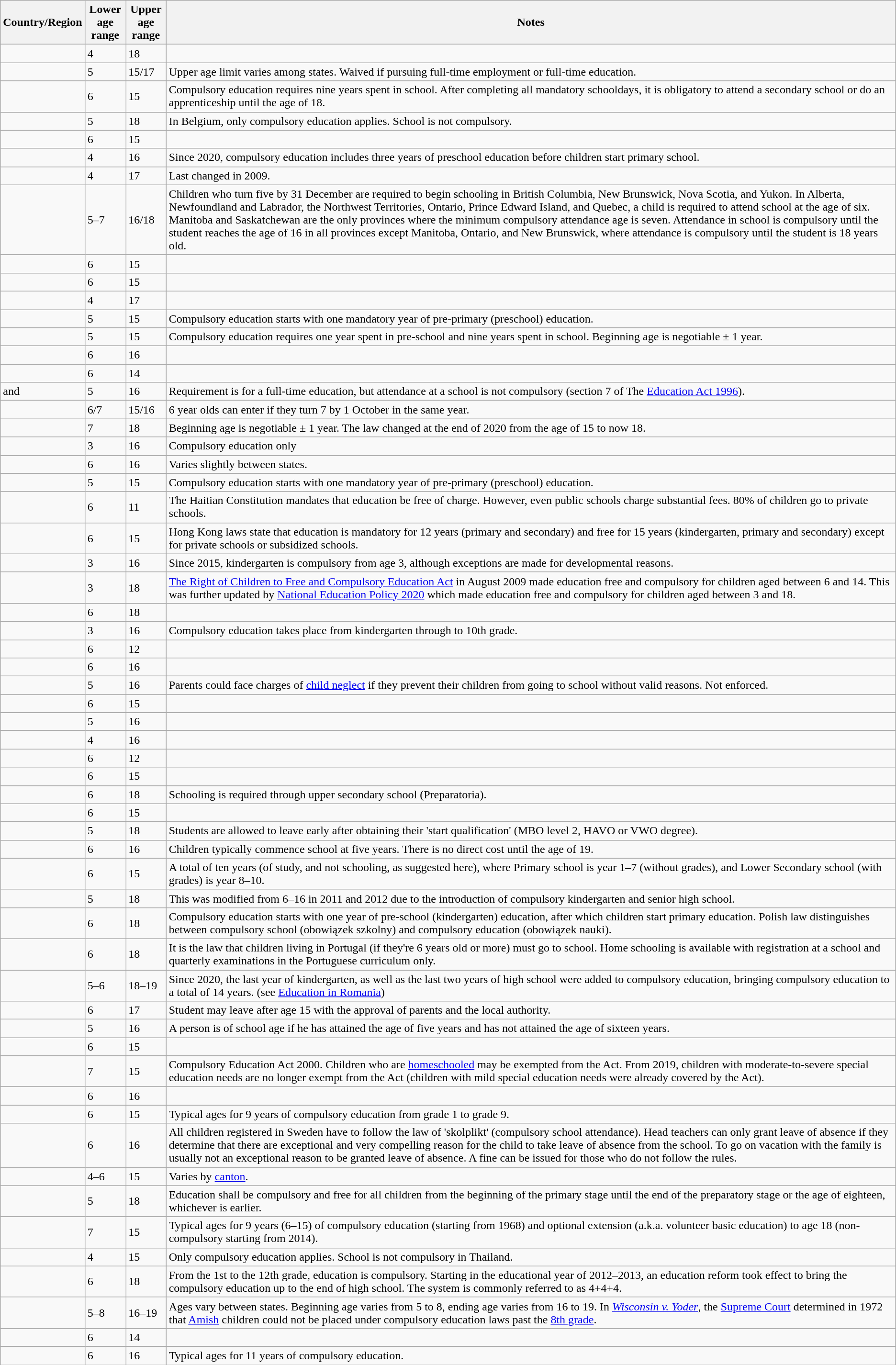<table class="wikitable sortable">
<tr>
<th>Country/Region</th>
<th>Lower <br> age range</th>
<th>Upper <br> age range</th>
<th>Notes</th>
</tr>
<tr>
<td></td>
<td>4</td>
<td>18</td>
<td></td>
</tr>
<tr>
<td></td>
<td>5</td>
<td>15/17</td>
<td>Upper age limit varies among states. Waived if pursuing full-time employment or full-time education.</td>
</tr>
<tr>
<td></td>
<td>6</td>
<td>15</td>
<td>Compulsory education requires nine years spent in school. After completing all mandatory schooldays, it is obligatory to attend a secondary school or do an apprenticeship until the age of 18.</td>
</tr>
<tr>
<td></td>
<td>5</td>
<td>18</td>
<td>In Belgium, only compulsory education applies. School is not compulsory.</td>
</tr>
<tr>
<td></td>
<td>6</td>
<td>15</td>
<td></td>
</tr>
<tr>
<td></td>
<td>4</td>
<td>16</td>
<td>Since 2020, compulsory education includes three years of preschool education before children start primary school.</td>
</tr>
<tr>
<td></td>
<td>4</td>
<td>17</td>
<td>Last changed in 2009.</td>
</tr>
<tr>
<td></td>
<td>5–7</td>
<td>16/18</td>
<td>Children who turn five by 31 December are required to begin schooling in British Columbia, New Brunswick, Nova Scotia, and Yukon. In Alberta, Newfoundland and Labrador, the Northwest Territories, Ontario, Prince Edward Island, and Quebec, a child is required to attend school at the age of six. Manitoba and Saskatchewan are the only provinces where the minimum compulsory attendance age is seven. Attendance in school is compulsory until the student reaches the age of 16 in all provinces except Manitoba, Ontario, and New Brunswick, where attendance is compulsory until the student is 18 years old.</td>
</tr>
<tr>
<td></td>
<td>6</td>
<td>15</td>
<td></td>
</tr>
<tr>
<td></td>
<td>6</td>
<td>15</td>
<td></td>
</tr>
<tr>
<td></td>
<td>4</td>
<td>17</td>
<td></td>
</tr>
<tr>
<td></td>
<td>5</td>
<td>15</td>
<td>Compulsory education starts with one mandatory year of pre-primary (preschool) education.</td>
</tr>
<tr>
<td></td>
<td>5</td>
<td>15</td>
<td>Compulsory education requires one year spent in pre-school and nine years spent in school. Beginning age is negotiable ± 1 year.</td>
</tr>
<tr>
<td></td>
<td>6</td>
<td>16</td>
<td></td>
</tr>
<tr>
<td></td>
<td>6</td>
<td>14</td>
<td></td>
</tr>
<tr>
<td> and </td>
<td>5</td>
<td>16</td>
<td>Requirement is for a full-time education, but attendance at a school is not compulsory (section 7 of The <a href='#'>Education Act 1996</a>).</td>
</tr>
<tr>
<td></td>
<td>6/7</td>
<td>15/16</td>
<td>6 year olds can enter if they turn 7 by 1 October in the same year.</td>
</tr>
<tr>
<td></td>
<td>7</td>
<td>18</td>
<td>Beginning age is negotiable ± 1 year. The law changed at the end of 2020 from the age of 15 to now 18.</td>
</tr>
<tr>
<td></td>
<td>3</td>
<td>16</td>
<td>Compulsory education only</td>
</tr>
<tr>
<td></td>
<td>6</td>
<td>16</td>
<td>Varies slightly between states.</td>
</tr>
<tr>
<td></td>
<td>5</td>
<td>15</td>
<td>Compulsory education starts with one mandatory year of pre-primary (preschool) education.</td>
</tr>
<tr>
<td></td>
<td>6</td>
<td>11</td>
<td>The Haitian Constitution mandates that education be free of charge. However, even public schools charge substantial fees. 80% of children go to private schools.</td>
</tr>
<tr>
<td></td>
<td>6</td>
<td>15</td>
<td>Hong Kong laws state that education is mandatory for 12 years (primary and secondary) and free for 15 years (kindergarten, primary and secondary) except for private schools or subsidized schools.</td>
</tr>
<tr>
<td></td>
<td>3</td>
<td>16</td>
<td>Since 2015, kindergarten is compulsory from age 3, although exceptions are made for developmental reasons.</td>
</tr>
<tr>
<td></td>
<td>3</td>
<td>18</td>
<td><a href='#'>The Right of Children to Free and Compulsory Education Act</a> in August 2009 made education free and compulsory for children aged between 6 and 14. This was further updated by <a href='#'>National Education Policy 2020</a> which made education free and compulsory for children aged between 3 and 18.</td>
</tr>
<tr>
<td></td>
<td>6</td>
<td>18</td>
<td></td>
</tr>
<tr>
<td></td>
<td>3</td>
<td>16</td>
<td>Compulsory education takes place from kindergarten through to 10th grade.</td>
</tr>
<tr>
<td></td>
<td>6</td>
<td>12</td>
<td></td>
</tr>
<tr>
<td></td>
<td>6</td>
<td>16</td>
<td></td>
</tr>
<tr>
<td></td>
<td>5</td>
<td>16</td>
<td>Parents could face charges of <a href='#'>child neglect</a> if they prevent their children from going to school without valid reasons. Not enforced.</td>
</tr>
<tr>
<td></td>
<td>6</td>
<td>15</td>
<td></td>
</tr>
<tr>
</tr>
<tr>
<td></td>
<td>5</td>
<td>16</td>
<td></td>
</tr>
<tr>
<td></td>
<td>4</td>
<td>16</td>
<td></td>
</tr>
<tr>
<td></td>
<td>6</td>
<td>12</td>
<td></td>
</tr>
<tr>
<td></td>
<td>6</td>
<td>15</td>
<td></td>
</tr>
<tr>
<td></td>
<td>6</td>
<td>18</td>
<td>Schooling is required through upper secondary school (Preparatoria).</td>
</tr>
<tr>
<td></td>
<td>6</td>
<td>15</td>
<td></td>
</tr>
<tr>
<td></td>
<td>5</td>
<td>18</td>
<td>Students are allowed to leave early after obtaining their 'start qualification' (MBO level 2, HAVO or VWO degree).</td>
</tr>
<tr>
<td></td>
<td>6</td>
<td>16</td>
<td>Children typically commence school at five years. There is no direct cost until the age of 19.</td>
</tr>
<tr>
<td></td>
<td>6</td>
<td>15</td>
<td>A total of ten years (of study, and not schooling, as suggested here), where Primary school is year 1–7 (without grades), and Lower Secondary school (with grades) is year 8–10.</td>
</tr>
<tr>
<td></td>
<td>5</td>
<td>18</td>
<td>This was modified from 6–16 in 2011 and 2012 due to the introduction of compulsory kindergarten and senior high school.</td>
</tr>
<tr>
<td></td>
<td>6</td>
<td>18</td>
<td>Compulsory education starts with one year of pre-school (kindergarten) education, after which children start primary education. Polish law distinguishes between compulsory school (obowiązek szkolny) and compulsory education (obowiązek nauki).</td>
</tr>
<tr>
<td></td>
<td>6</td>
<td>18</td>
<td>It is the law that children living in Portugal (if they're 6 years old or more) must go to school. Home schooling is available with registration at a school and quarterly examinations in the Portuguese curriculum only.</td>
</tr>
<tr>
<td></td>
<td>5–6</td>
<td>18–19</td>
<td>Since 2020, the last year of kindergarten, as well as the last two years of high school were added to compulsory education, bringing compulsory education to a total of 14 years. (see <a href='#'>Education in Romania</a>)</td>
</tr>
<tr>
<td></td>
<td>6</td>
<td>17</td>
<td>Student may leave after age 15 with the approval of parents and the local authority.</td>
</tr>
<tr>
<td></td>
<td>5</td>
<td>16</td>
<td>A person is of school age if he has attained the age of five years and has not attained the age of sixteen years.</td>
</tr>
<tr>
<td></td>
<td>6</td>
<td>15</td>
<td></td>
</tr>
<tr>
<td></td>
<td>7</td>
<td>15</td>
<td>Compulsory Education Act 2000. Children who are <a href='#'>homeschooled</a> may be exempted from the Act. From 2019, children with moderate-to-severe special education needs are no longer exempt from the Act (children with mild special education needs were already covered by the Act).</td>
</tr>
<tr>
<td></td>
<td>6</td>
<td>16</td>
<td></td>
</tr>
<tr>
<td></td>
<td>6</td>
<td>15</td>
<td>Typical ages for 9 years of compulsory education from grade 1 to grade 9.</td>
</tr>
<tr>
<td></td>
<td>6</td>
<td>16</td>
<td>All children registered in Sweden have to follow the law of  'skolplikt' (compulsory school attendance). Head teachers can only grant leave of absence if they determine that there are exceptional and very compelling reason for the child to take leave of absence from the school. To go on vacation with the family is usually not an exceptional reason to be granted leave of absence. A fine can be issued for those who do not follow the rules.</td>
</tr>
<tr>
<td></td>
<td>4–6</td>
<td>15</td>
<td>Varies by <a href='#'>canton</a>.</td>
</tr>
<tr>
<td></td>
<td>5</td>
<td>18</td>
<td>Education shall be compulsory and free for all children from the beginning of the primary stage until the end of the preparatory stage or the age of eighteen, whichever is earlier.</td>
</tr>
<tr>
<td></td>
<td>7</td>
<td>15</td>
<td>Typical ages for 9 years (6–15) of compulsory education (starting from 1968) and optional extension (a.k.a. volunteer basic education) to age 18 (non-compulsory starting from 2014).</td>
</tr>
<tr>
<td></td>
<td>4</td>
<td>15</td>
<td>Only compulsory education applies. School is not compulsory in Thailand.</td>
</tr>
<tr>
<td></td>
<td>6</td>
<td>18</td>
<td>From the 1st to the 12th grade, education is compulsory. Starting in the educational year of 2012–2013, an education reform took effect to bring the compulsory education up to the end of high school. The system is commonly referred to as 4+4+4.</td>
</tr>
<tr>
<td></td>
<td>5–8</td>
<td>16–19</td>
<td>Ages vary between states. Beginning age varies from 5 to 8, ending age varies from 16 to 19. In <em><a href='#'>Wisconsin v. Yoder</a></em>, the <a href='#'>Supreme Court</a> determined in 1972 that <a href='#'>Amish</a> children could not be placed under compulsory education laws past the <a href='#'>8th grade</a>.</td>
</tr>
<tr>
<td></td>
<td>6</td>
<td>14</td>
<td></td>
</tr>
<tr>
<td></td>
<td>6</td>
<td>16</td>
<td>Typical ages for 11 years of compulsory education.</td>
</tr>
</table>
